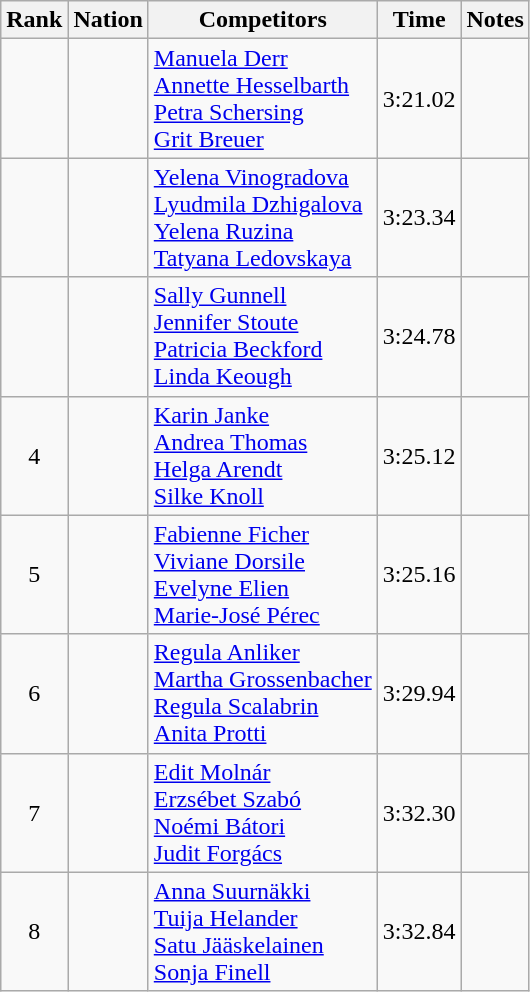<table class="wikitable sortable" style="text-align:center">
<tr>
<th>Rank</th>
<th>Nation</th>
<th>Competitors</th>
<th>Time</th>
<th>Notes</th>
</tr>
<tr>
<td></td>
<td align=left></td>
<td align=left><a href='#'>Manuela Derr</a><br><a href='#'>Annette Hesselbarth</a><br><a href='#'>Petra Schersing</a><br><a href='#'>Grit Breuer</a></td>
<td>3:21.02</td>
<td></td>
</tr>
<tr>
<td></td>
<td align=left></td>
<td align=left><a href='#'>Yelena Vinogradova</a><br><a href='#'>Lyudmila Dzhigalova</a><br><a href='#'>Yelena Ruzina</a><br><a href='#'>Tatyana Ledovskaya</a></td>
<td>3:23.34</td>
<td></td>
</tr>
<tr>
<td></td>
<td align=left></td>
<td align=left><a href='#'>Sally Gunnell</a><br><a href='#'>Jennifer Stoute</a><br><a href='#'>Patricia Beckford</a><br><a href='#'>Linda Keough</a></td>
<td>3:24.78</td>
<td></td>
</tr>
<tr>
<td>4</td>
<td align=left></td>
<td align=left><a href='#'>Karin Janke</a><br><a href='#'>Andrea Thomas</a><br><a href='#'>Helga Arendt</a><br><a href='#'>Silke Knoll</a></td>
<td>3:25.12</td>
<td></td>
</tr>
<tr>
<td>5</td>
<td align=left></td>
<td align=left><a href='#'>Fabienne Ficher</a><br><a href='#'>Viviane Dorsile</a><br><a href='#'>Evelyne Elien</a><br><a href='#'>Marie-José Pérec</a></td>
<td>3:25.16</td>
<td></td>
</tr>
<tr>
<td>6</td>
<td align=left></td>
<td align=left><a href='#'>Regula Anliker</a><br><a href='#'>Martha Grossenbacher</a><br><a href='#'>Regula Scalabrin</a><br><a href='#'>Anita Protti</a></td>
<td>3:29.94</td>
<td></td>
</tr>
<tr>
<td>7</td>
<td align=left></td>
<td align=left><a href='#'>Edit Molnár</a><br><a href='#'>Erzsébet Szabó</a><br><a href='#'>Noémi Bátori</a><br><a href='#'>Judit Forgács</a></td>
<td>3:32.30</td>
<td></td>
</tr>
<tr>
<td>8</td>
<td align=left></td>
<td align=left><a href='#'>Anna Suurnäkki</a><br><a href='#'>Tuija Helander</a><br><a href='#'>Satu Jääskelainen</a><br><a href='#'>Sonja Finell</a></td>
<td>3:32.84</td>
<td></td>
</tr>
</table>
